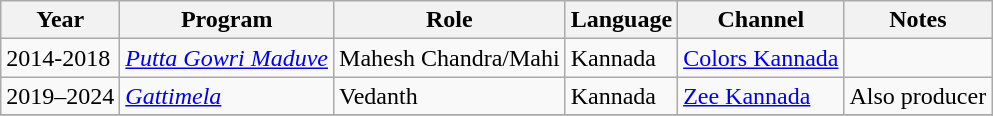<table class="wikitable sortable">
<tr>
<th>Year</th>
<th>Program</th>
<th>Role</th>
<th>Language</th>
<th>Channel</th>
<th>Notes</th>
</tr>
<tr>
<td>2014-2018</td>
<td><em><a href='#'>Putta Gowri Maduve</a></em></td>
<td>Mahesh Chandra/Mahi</td>
<td>Kannada</td>
<td><a href='#'>Colors Kannada</a></td>
<td></td>
</tr>
<tr>
<td>2019–2024</td>
<td><em><a href='#'>Gattimela</a></em></td>
<td>Vedanth</td>
<td>Kannada</td>
<td><a href='#'>Zee Kannada</a></td>
<td>Also producer </td>
</tr>
<tr>
</tr>
</table>
